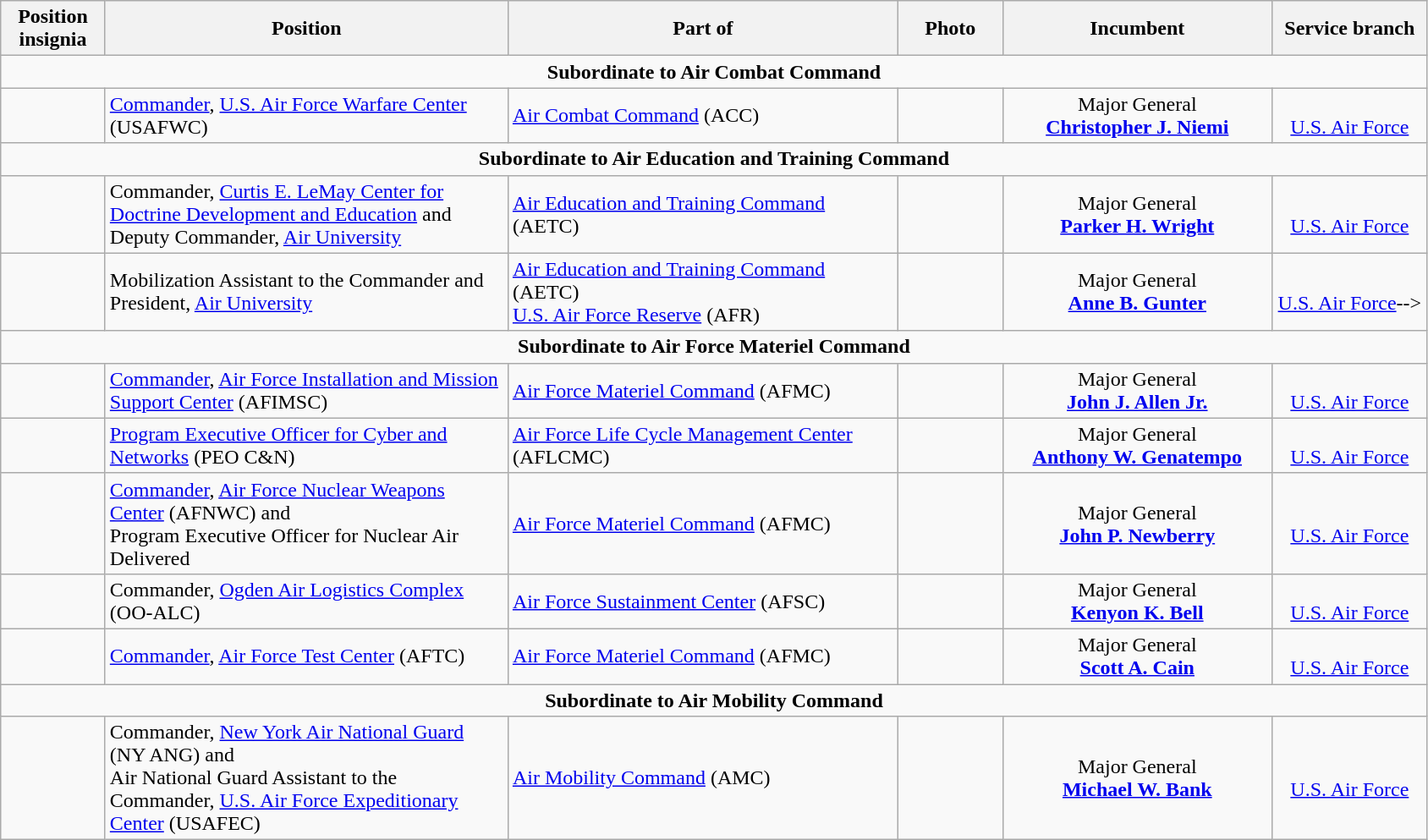<table class="wikitable">
<tr>
<th width="75" style="text-align:center">Position insignia</th>
<th width="310" style="text-align:center">Position</th>
<th width="300" style="text-align:center">Part of</th>
<th width="75" style="text-align:center">Photo</th>
<th width="205" style="text-align:center">Incumbent</th>
<th width="115" style="text-align:center">Service branch</th>
</tr>
<tr>
<td colspan="6" style="text-align:center"><strong>Subordinate to Air Combat Command</strong></td>
</tr>
<tr>
<td></td>
<td><a href='#'>Commander</a>, <a href='#'>U.S. Air Force Warfare Center</a> (USAFWC)</td>
<td> <a href='#'>Air Combat Command</a> (ACC)</td>
<td></td>
<td style="text-align:center">Major General<br><strong><a href='#'>Christopher J. Niemi</a></strong></td>
<td style="text-align:center"><br><a href='#'>U.S. Air Force</a></td>
</tr>
<tr>
<td colspan="6" style="text-align:center"><strong>Subordinate to Air Education and Training Command</strong></td>
</tr>
<tr>
<td> </td>
<td>Commander, <a href='#'>Curtis E. LeMay Center for Doctrine Development and Education</a> and<br>Deputy Commander, <a href='#'>Air University</a></td>
<td> <a href='#'>Air Education and Training Command</a> (AETC)</td>
<td></td>
<td style="text-align:center">Major General<br><strong><a href='#'>Parker H. Wright</a></strong></td>
<td style="text-align:center"><br><a href='#'>U.S. Air Force</a></td>
</tr>
<tr>
<td></td>
<td>Mobilization Assistant to the Commander and President, <a href='#'>Air University</a></td>
<td> <a href='#'>Air Education and Training Command</a> (AETC)<br> <a href='#'>U.S. Air Force Reserve</a> (AFR)</td>
<td></td>
<td style="text-align:center">Major General<br><strong><a href='#'>Anne B. Gunter</a></strong></td>
<td style="text-align:center"><br><a href='#'>U.S. Air Force</a>--></td>
</tr>
<tr>
<td colspan="6" style="text-align:center"><strong>Subordinate to Air Force Materiel Command</strong></td>
</tr>
<tr>
<td></td>
<td><a href='#'>Commander</a>, <a href='#'>Air Force Installation and Mission Support Center</a> (AFIMSC)</td>
<td> <a href='#'>Air Force Materiel Command</a> (AFMC)</td>
<td></td>
<td style="text-align:center">Major General<br><strong><a href='#'>John J. Allen Jr.</a></strong></td>
<td style="text-align:center"><br><a href='#'>U.S. Air Force</a></td>
</tr>
<tr>
<td></td>
<td><a href='#'>Program Executive Officer for Cyber and Networks</a> (PEO C&N)</td>
<td> <a href='#'>Air Force Life Cycle Management Center</a> (AFLCMC)</td>
<td></td>
<td style="text-align:center">Major General<br><strong><a href='#'>Anthony W. Genatempo</a></strong></td>
<td style="text-align:center"><br><a href='#'>U.S. Air Force</a></td>
</tr>
<tr>
<td></td>
<td><a href='#'>Commander</a>, <a href='#'>Air Force Nuclear Weapons Center</a> (AFNWC) and<br>Program Executive Officer for Nuclear Air Delivered</td>
<td> <a href='#'>Air Force Materiel Command</a> (AFMC)</td>
<td></td>
<td style="text-align:center">Major General<br><strong><a href='#'>John P. Newberry</a></strong></td>
<td style="text-align:center"><br><a href='#'>U.S. Air Force</a></td>
</tr>
<tr>
<td></td>
<td>Commander, <a href='#'>Ogden Air Logistics Complex</a> (OO-ALC)</td>
<td> <a href='#'>Air Force Sustainment Center</a> (AFSC)</td>
<td></td>
<td style="text-align:center">Major General<br><strong><a href='#'>Kenyon K. Bell</a></strong></td>
<td style="text-align:center"><br><a href='#'>U.S. Air Force</a></td>
</tr>
<tr>
<td></td>
<td><a href='#'>Commander</a>, <a href='#'>Air Force Test Center</a> (AFTC)</td>
<td> <a href='#'>Air Force Materiel Command</a> (AFMC)</td>
<td></td>
<td style="text-align:center">Major General<br><strong><a href='#'>Scott A. Cain</a></strong></td>
<td style="text-align:center"><br><a href='#'>U.S. Air Force</a></td>
</tr>
<tr>
<td colspan="6" style="text-align:center"><strong>Subordinate to Air Mobility Command</strong></td>
</tr>
<tr>
<td> </td>
<td>Commander, <a href='#'>New York Air National Guard</a> (NY ANG) and<br>Air National Guard Assistant to the Commander, <a href='#'>U.S. Air Force Expeditionary Center</a> (USAFEC)</td>
<td> <a href='#'>Air Mobility Command</a> (AMC)</td>
<td></td>
<td style="text-align:center">Major General<br><strong><a href='#'>Michael W. Bank</a></strong></td>
<td style="text-align:center"><br><a href='#'>U.S. Air Force</a></td>
</tr>
</table>
